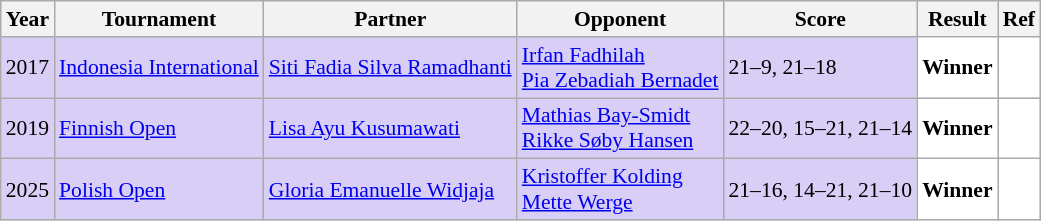<table class="sortable wikitable" style="font-size: 90%;">
<tr>
<th>Year</th>
<th>Tournament</th>
<th>Partner</th>
<th>Opponent</th>
<th>Score</th>
<th>Result</th>
<th>Ref</th>
</tr>
<tr style="background:#D8CEF6">
<td align="center">2017</td>
<td align="left"><a href='#'>Indonesia International</a></td>
<td align="left"> <a href='#'>Siti Fadia Silva Ramadhanti</a></td>
<td align="left"> <a href='#'>Irfan Fadhilah</a><br> <a href='#'>Pia Zebadiah Bernadet</a></td>
<td align="left">21–9, 21–18</td>
<td style="text-align:left; background:white"> <strong>Winner</strong></td>
<td style="text-align:center; background:white"></td>
</tr>
<tr style="background:#D8CEF6">
<td align="center">2019</td>
<td align="left"><a href='#'>Finnish Open</a></td>
<td align="left"> <a href='#'>Lisa Ayu Kusumawati</a></td>
<td align="left"> <a href='#'>Mathias Bay-Smidt</a><br> <a href='#'>Rikke Søby Hansen</a></td>
<td align="left">22–20, 15–21, 21–14</td>
<td style="text-align:left; background:white"> <strong>Winner</strong></td>
<td style="text-align:center; background:white"></td>
</tr>
<tr style="background:#D8CEF6">
<td align="center">2025</td>
<td align="left"><a href='#'>Polish Open</a></td>
<td align="left"> <a href='#'>Gloria Emanuelle Widjaja</a></td>
<td align="left"> <a href='#'>Kristoffer Kolding</a><br>  <a href='#'>Mette Werge</a></td>
<td align="left">21–16, 14–21, 21–10</td>
<td style="text-align:left; background:white"> <strong>Winner</strong></td>
<td style="text-align:center; background:white"></td>
</tr>
</table>
